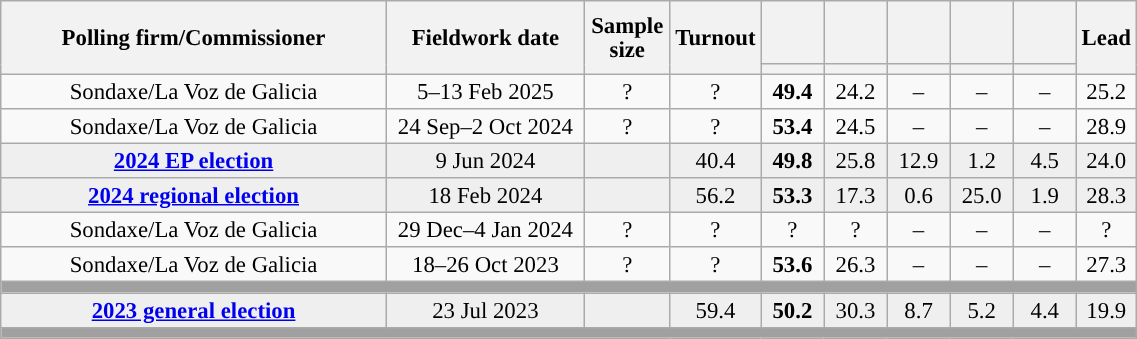<table class="wikitable collapsible collapsed" style="text-align:center; font-size:95%; line-height:16px;">
<tr style="height:42px;">
<th style="width:250px;" rowspan="2">Polling firm/Commissioner</th>
<th style="width:125px;" rowspan="2">Fieldwork date</th>
<th style="width:50px;" rowspan="2">Sample size</th>
<th style="width:45px;" rowspan="2">Turnout</th>
<th style="width:35px;"></th>
<th style="width:35px;"></th>
<th style="width:35px;"></th>
<th style="width:35px;"></th>
<th style="width:35px;"></th>
<th style="width:30px;" rowspan="2">Lead</th>
</tr>
<tr>
<th style="color:inherit;background:"></th>
<th style="color:inherit;background:"></th>
<th style="color:inherit;background:"></th>
<th style="color:inherit;background:"></th>
<th style="color:inherit;background:"></th>
</tr>
<tr>
<td>Sondaxe/La Voz de Galicia</td>
<td>5–13 Feb 2025</td>
<td>?</td>
<td>?</td>
<td><strong>49.4</strong><br></td>
<td>24.2<br></td>
<td>–</td>
<td>–</td>
<td>–</td>
<td style="background:">25.2</td>
</tr>
<tr>
<td>Sondaxe/La Voz de Galicia</td>
<td>24 Sep–2 Oct 2024</td>
<td>?</td>
<td>?</td>
<td><strong>53.4</strong><br></td>
<td>24.5<br></td>
<td>–</td>
<td>–</td>
<td>–</td>
<td style="background:">28.9</td>
</tr>
<tr style="background:#EFEFEF;">
<td><strong><a href='#'>2024 EP election</a></strong></td>
<td>9 Jun 2024</td>
<td></td>
<td>40.4</td>
<td><strong>49.8</strong><br></td>
<td>25.8<br></td>
<td>12.9<br></td>
<td>1.2<br></td>
<td>4.5<br></td>
<td style="background:">24.0</td>
</tr>
<tr style="background:#EFEFEF;">
<td><strong><a href='#'>2024 regional election</a></strong></td>
<td>18 Feb 2024</td>
<td></td>
<td>56.2</td>
<td><strong>53.3</strong><br></td>
<td>17.3<br></td>
<td>0.6<br></td>
<td>25.0<br></td>
<td>1.9<br></td>
<td style="background:">28.3</td>
</tr>
<tr>
<td>Sondaxe/La Voz de Galicia</td>
<td>29 Dec–4 Jan 2024</td>
<td>?</td>
<td>?</td>
<td>?<br></td>
<td>?<br></td>
<td>–</td>
<td>–</td>
<td>–</td>
<td style="background:">?</td>
</tr>
<tr>
<td>Sondaxe/La Voz de Galicia</td>
<td>18–26 Oct 2023</td>
<td>?</td>
<td>?</td>
<td><strong>53.6</strong><br></td>
<td>26.3<br></td>
<td>–</td>
<td>–</td>
<td>–</td>
<td style="background:">27.3</td>
</tr>
<tr>
<td colspan="10" style="background:#A0A0A0"></td>
</tr>
<tr style="background:#EFEFEF;">
<td><strong><a href='#'>2023 general election</a></strong></td>
<td>23 Jul 2023</td>
<td></td>
<td>59.4</td>
<td><strong>50.2</strong><br></td>
<td>30.3<br></td>
<td>8.7<br></td>
<td>5.2<br></td>
<td>4.4<br></td>
<td style="background:">19.9</td>
</tr>
<tr>
<td colspan="10" style="background:#A0A0A0"></td>
</tr>
</table>
